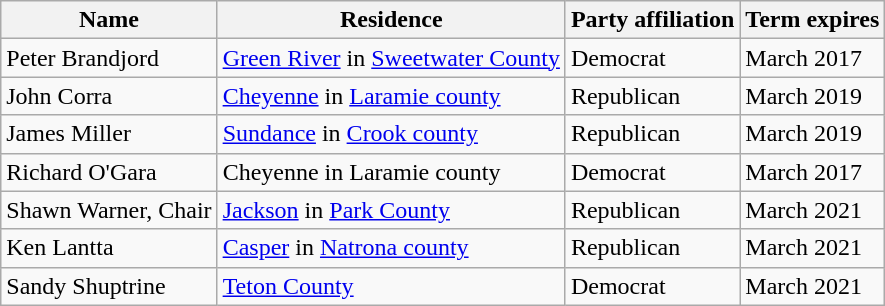<table class="wikitable">
<tr>
<th>Name</th>
<th>Residence</th>
<th>Party affiliation</th>
<th>Term expires</th>
</tr>
<tr>
<td>Peter Brandjord</td>
<td><a href='#'>Green River</a> in <a href='#'>Sweetwater County</a></td>
<td>Democrat</td>
<td>March 2017</td>
</tr>
<tr>
<td>John Corra</td>
<td><a href='#'>Cheyenne</a> in <a href='#'>Laramie county</a></td>
<td>Republican</td>
<td>March 2019</td>
</tr>
<tr>
<td>James Miller</td>
<td><a href='#'>Sundance</a> in <a href='#'>Crook county</a></td>
<td>Republican</td>
<td>March 2019</td>
</tr>
<tr>
<td>Richard O'Gara</td>
<td>Cheyenne in Laramie county</td>
<td>Democrat</td>
<td>March 2017</td>
</tr>
<tr>
<td>Shawn Warner, Chair</td>
<td><a href='#'>Jackson</a> in <a href='#'>Park County</a></td>
<td>Republican</td>
<td>March 2021</td>
</tr>
<tr>
<td>Ken Lantta</td>
<td><a href='#'>Casper</a> in <a href='#'>Natrona county</a></td>
<td>Republican</td>
<td>March 2021</td>
</tr>
<tr>
<td>Sandy Shuptrine</td>
<td><a href='#'>Teton County</a></td>
<td>Democrat</td>
<td>March 2021</td>
</tr>
</table>
